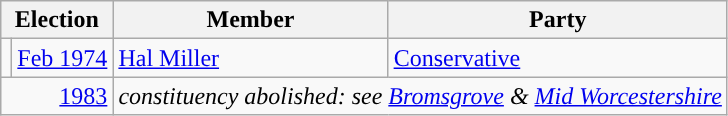<table class="wikitable">
<tr>
<th colspan="2">Election</th>
<th>Member</th>
<th>Party</th>
</tr>
<tr>
<td style="color:inherit;background-color: "></td>
<td><a href='#'>Feb 1974</a></td>
<td><a href='#'>Hal Miller</a></td>
<td><a href='#'>Conservative</a></td>
</tr>
<tr>
<td colspan="2" align="right"><a href='#'>1983</a></td>
<td colspan="2"><em>constituency abolished: see <a href='#'>Bromsgrove</a> & <a href='#'>Mid Worcestershire</a></em></td>
</tr>
</table>
